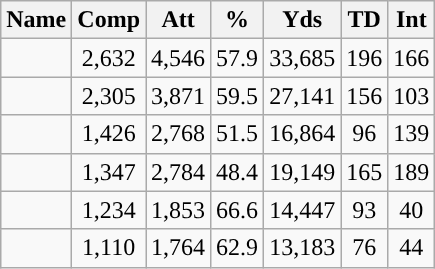<table class="wikitable sortable" style="text-align:center">
<tr>
<th scope="col">Name</th>
<th scope="col">Comp</th>
<th scope="col">Att</th>
<th scope="col">%</th>
<th scope="col">Yds</th>
<th scope="col">TD</th>
<th scope="col">Int</th>
</tr>
<tr>
<td></td>
<td>2,632</td>
<td>4,546</td>
<td>57.9</td>
<td>33,685</td>
<td>196</td>
<td>166</td>
</tr>
<tr>
<td></td>
<td>2,305</td>
<td>3,871</td>
<td>59.5</td>
<td>27,141</td>
<td>156</td>
<td>103</td>
</tr>
<tr>
<td></td>
<td>1,426</td>
<td>2,768</td>
<td>51.5</td>
<td>16,864</td>
<td>96</td>
<td>139</td>
</tr>
<tr>
<td></td>
<td>1,347</td>
<td>2,784</td>
<td>48.4</td>
<td>19,149</td>
<td>165</td>
<td>189</td>
</tr>
<tr>
<td></td>
<td>1,234</td>
<td>1,853</td>
<td>66.6</td>
<td>14,447</td>
<td>93</td>
<td>40</td>
</tr>
<tr>
<td></td>
<td>1,110</td>
<td>1,764</td>
<td>62.9</td>
<td>13,183</td>
<td>76</td>
<td>44</td>
</tr>
</table>
